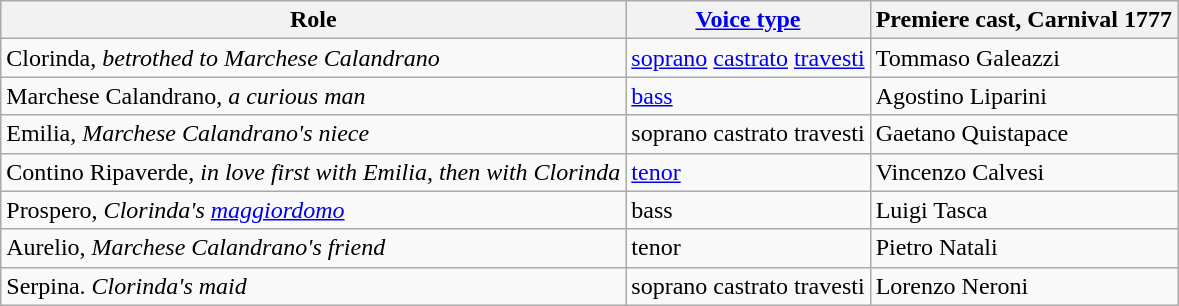<table class="wikitable">
<tr>
<th>Role</th>
<th><a href='#'>Voice type</a></th>
<th>Premiere cast, Carnival 1777</th>
</tr>
<tr>
<td>Clorinda, <em>betrothed to Marchese Calandrano</em></td>
<td><a href='#'>soprano</a> <a href='#'>castrato</a> <a href='#'>travesti</a></td>
<td>Tommaso Galeazzi</td>
</tr>
<tr>
<td>Marchese Calandrano, <em>a curious man</em></td>
<td><a href='#'>bass</a></td>
<td>Agostino Liparini</td>
</tr>
<tr>
<td>Emilia, <em>Marchese Calandrano's niece</em></td>
<td>soprano castrato travesti</td>
<td>Gaetano Quistapace</td>
</tr>
<tr>
<td>Contino Ripaverde, <em>in love first with Emilia, then with Clorinda</em></td>
<td><a href='#'>tenor</a></td>
<td>Vincenzo Calvesi</td>
</tr>
<tr>
<td>Prospero, <em>Clorinda's <a href='#'>maggiordomo</a></em></td>
<td>bass</td>
<td>Luigi Tasca</td>
</tr>
<tr>
<td>Aurelio, <em>Marchese Calandrano's friend</em></td>
<td>tenor</td>
<td>Pietro Natali</td>
</tr>
<tr>
<td>Serpina. <em>Clorinda's maid</em></td>
<td>soprano castrato travesti</td>
<td>Lorenzo Neroni</td>
</tr>
</table>
